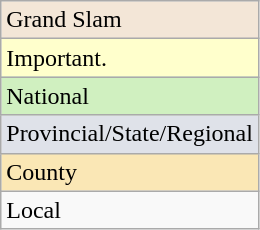<table class="wikitable">
<tr style="background:#F3E6D7">
<td>Grand Slam</td>
</tr>
<tr style="background:#ffc;">
<td>Important.</td>
</tr>
<tr style="background:#d0f0c0">
<td>National</td>
</tr>
<tr style="background:#dfe2e9">
<td>Provincial/State/Regional</td>
</tr>
<tr style="background:#fae7b5">
<td>County</td>
</tr>
<tr>
<td>Local</td>
</tr>
</table>
